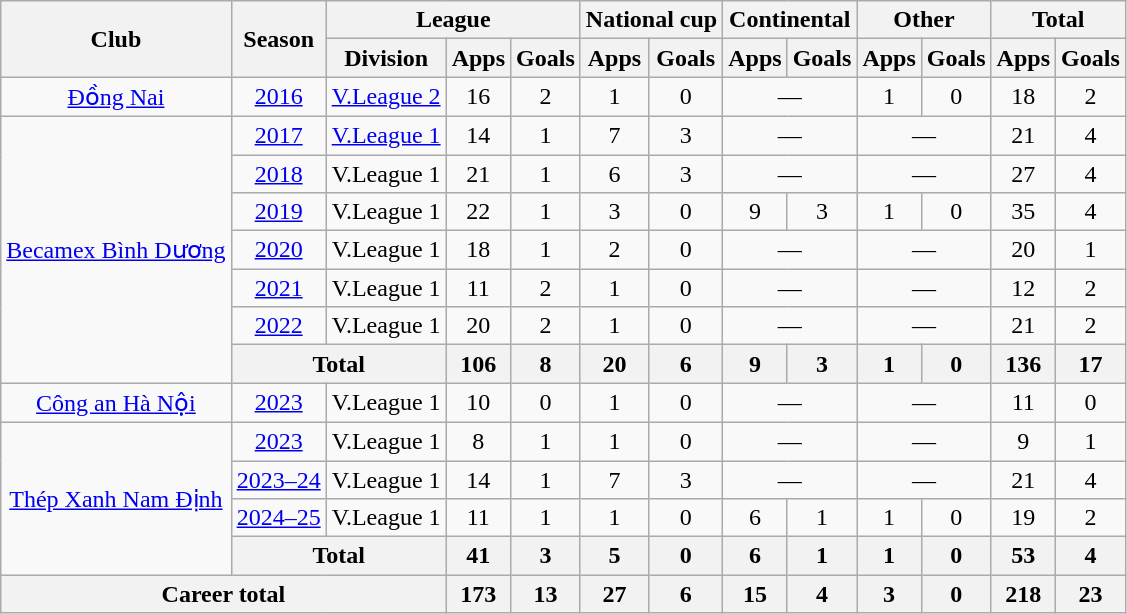<table class="wikitable" style="text-align: center;">
<tr>
<th rowspan="2">Club</th>
<th rowspan="2">Season</th>
<th colspan="3">League</th>
<th colspan="2">National cup</th>
<th colspan="2">Continental</th>
<th colspan="2">Other</th>
<th colspan="2">Total</th>
</tr>
<tr>
<th>Division</th>
<th>Apps</th>
<th>Goals</th>
<th>Apps</th>
<th>Goals</th>
<th>Apps</th>
<th>Goals</th>
<th>Apps</th>
<th>Goals</th>
<th>Apps</th>
<th>Goals</th>
</tr>
<tr>
<td><a href='#'>Đồng Nai</a></td>
<td><a href='#'>2016</a></td>
<td><a href='#'>V.League 2</a></td>
<td>16</td>
<td>2</td>
<td>1</td>
<td>0</td>
<td colspan=2>—</td>
<td>1</td>
<td>0</td>
<td>18</td>
<td>2</td>
</tr>
<tr>
<td rowspan=7><a href='#'>Becamex Bình Dương</a></td>
<td><a href='#'>2017</a></td>
<td><a href='#'>V.League 1</a></td>
<td>14</td>
<td>1</td>
<td>7</td>
<td>3</td>
<td colspan=2>—</td>
<td colspan=2>—</td>
<td>21</td>
<td>4</td>
</tr>
<tr>
<td><a href='#'>2018</a></td>
<td>V.League 1</td>
<td>21</td>
<td>1</td>
<td>6</td>
<td>3</td>
<td colspan=2>—</td>
<td colspan=2>—</td>
<td>27</td>
<td>4</td>
</tr>
<tr>
<td><a href='#'>2019</a></td>
<td>V.League 1</td>
<td>22</td>
<td>1</td>
<td>3</td>
<td>0</td>
<td>9</td>
<td>3</td>
<td>1</td>
<td>0</td>
<td>35</td>
<td>4</td>
</tr>
<tr>
<td><a href='#'>2020</a></td>
<td>V.League 1</td>
<td>18</td>
<td>1</td>
<td>2</td>
<td>0</td>
<td colspan=2>—</td>
<td colspan=2>—</td>
<td>20</td>
<td>1</td>
</tr>
<tr>
<td><a href='#'>2021</a></td>
<td>V.League 1</td>
<td>11</td>
<td>2</td>
<td>1</td>
<td>0</td>
<td colspan=2>—</td>
<td colspan=2>—</td>
<td>12</td>
<td>2</td>
</tr>
<tr>
<td><a href='#'>2022</a></td>
<td>V.League 1</td>
<td>20</td>
<td>2</td>
<td>1</td>
<td>0</td>
<td colspan=2>—</td>
<td colspan=2>—</td>
<td>21</td>
<td>2</td>
</tr>
<tr>
<th colspan=2>Total</th>
<th>106</th>
<th>8</th>
<th>20</th>
<th>6</th>
<th>9</th>
<th>3</th>
<th>1</th>
<th>0</th>
<th>136</th>
<th>17</th>
</tr>
<tr>
<td><a href='#'>Công an Hà Nội</a></td>
<td><a href='#'>2023</a></td>
<td>V.League 1</td>
<td>10</td>
<td>0</td>
<td>1</td>
<td>0</td>
<td colspan=2>—</td>
<td colspan=2>—</td>
<td>11</td>
<td>0</td>
</tr>
<tr>
<td rowspan=4><a href='#'>Thép Xanh Nam Định</a></td>
<td><a href='#'>2023</a></td>
<td>V.League 1</td>
<td>8</td>
<td>1</td>
<td>1</td>
<td>0</td>
<td colspan=2>—</td>
<td colspan=2>—</td>
<td>9</td>
<td>1</td>
</tr>
<tr>
<td><a href='#'>2023–24</a></td>
<td>V.League 1</td>
<td>14</td>
<td>1</td>
<td>7</td>
<td>3</td>
<td colspan=2>—</td>
<td colspan=2>—</td>
<td>21</td>
<td>4</td>
</tr>
<tr>
<td><a href='#'>2024–25</a></td>
<td>V.League 1</td>
<td>11</td>
<td>1</td>
<td>1</td>
<td>0</td>
<td>6</td>
<td>1</td>
<td>1</td>
<td>0</td>
<td>19</td>
<td>2</td>
</tr>
<tr>
<th colspan=2>Total</th>
<th>41</th>
<th>3</th>
<th>5</th>
<th>0</th>
<th>6</th>
<th>1</th>
<th>1</th>
<th>0</th>
<th>53</th>
<th>4</th>
</tr>
<tr>
<th colspan=3>Career total</th>
<th>173</th>
<th>13</th>
<th>27</th>
<th>6</th>
<th>15</th>
<th>4</th>
<th>3</th>
<th>0</th>
<th>218</th>
<th>23</th>
</tr>
</table>
